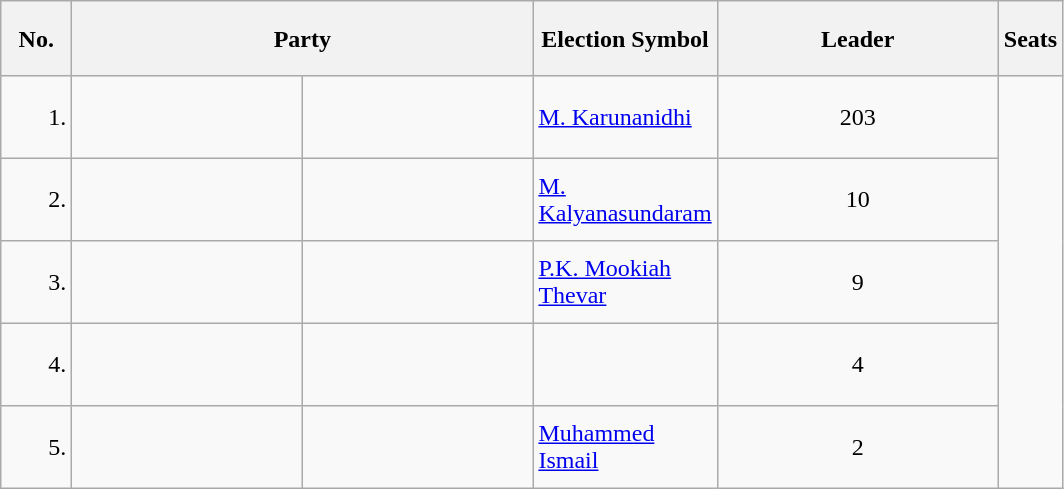<table class="wikitable">
<tr style="height: 50px;">
<th scope="col" style="width:40px;">No.<br></th>
<th scope="col" style="width:300px;"colspan="2">Party</th>
<th scope="col" style="width:80px;">Election Symbol</th>
<th scope="col" style="width:180px;">Leader</th>
<th scope="col">Seats</th>
</tr>
<tr style="height: 55px;">
<td style="text-align:right;">1.</td>
<td></td>
<td style="text-align:center;"></td>
<td><a href='#'>M. Karunanidhi</a></td>
<td style="text-align:center;">203</td>
</tr>
<tr style="height: 55px;">
<td style="text-align:right;">2.</td>
<td></td>
<td style="text-align:center;"></td>
<td><a href='#'>M. Kalyanasundaram</a></td>
<td style="text-align:center;">10</td>
</tr>
<tr style="height: 55px;">
<td style="text-align:right;">3.</td>
<td></td>
<td style="text-align:center;"></td>
<td><a href='#'>P.K. Mookiah Thevar</a></td>
<td style="text-align:center;">9</td>
</tr>
<tr style="height: 55px;">
<td style="text-align:right;">4.</td>
<td></td>
<td style="text-align:center;"></td>
<td></td>
<td style="text-align:center;">4</td>
</tr>
<tr style="height: 55px;">
<td style="text-align:right;">5.</td>
<td></td>
<td style="text-align:center;"></td>
<td><a href='#'>Muhammed Ismail</a></td>
<td style="text-align:center;">2</td>
</tr>
</table>
